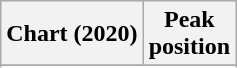<table class="wikitable sortable plainrowheaders" style="text-align:center">
<tr>
<th scope="col">Chart (2020)</th>
<th scope="col">Peak<br> position</th>
</tr>
<tr>
</tr>
<tr>
</tr>
<tr>
</tr>
<tr>
</tr>
<tr>
</tr>
</table>
